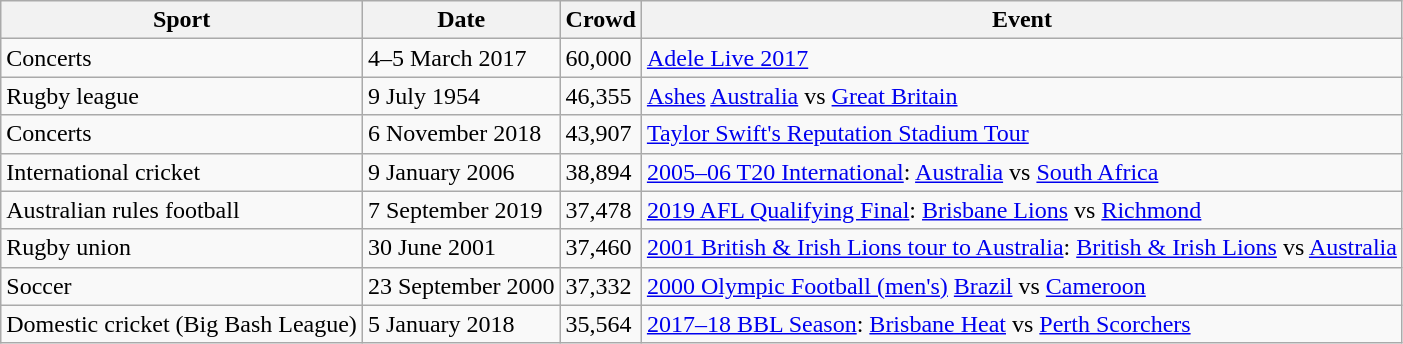<table class="wikitable">
<tr>
<th>Sport</th>
<th>Date</th>
<th>Crowd</th>
<th>Event</th>
</tr>
<tr>
<td>Concerts</td>
<td>4–5 March 2017</td>
<td>60,000</td>
<td><a href='#'>Adele Live 2017</a></td>
</tr>
<tr>
<td>Rugby league</td>
<td>9 July 1954</td>
<td>46,355</td>
<td><a href='#'>Ashes</a> <a href='#'>Australia</a> vs <a href='#'>Great Britain</a></td>
</tr>
<tr>
<td>Concerts</td>
<td>6 November 2018</td>
<td>43,907</td>
<td><a href='#'>Taylor Swift's Reputation Stadium Tour</a></td>
</tr>
<tr>
<td>International cricket</td>
<td>9 January 2006</td>
<td>38,894</td>
<td><a href='#'>2005–06 T20 International</a>: <a href='#'>Australia</a> vs <a href='#'>South Africa</a></td>
</tr>
<tr>
<td>Australian rules football</td>
<td>7 September 2019</td>
<td>37,478</td>
<td><a href='#'>2019 AFL Qualifying Final</a>: <a href='#'>Brisbane Lions</a> vs <a href='#'>Richmond</a></td>
</tr>
<tr>
<td>Rugby union</td>
<td>30 June 2001</td>
<td>37,460</td>
<td><a href='#'>2001 British & Irish Lions tour to Australia</a>: <a href='#'>British & Irish Lions</a> vs <a href='#'>Australia</a></td>
</tr>
<tr>
<td>Soccer</td>
<td>23 September 2000</td>
<td>37,332</td>
<td><a href='#'>2000 Olympic Football (men's)</a> <a href='#'>Brazil</a> vs <a href='#'>Cameroon</a></td>
</tr>
<tr>
<td>Domestic cricket (Big Bash League)</td>
<td>5 January 2018</td>
<td>35,564</td>
<td><a href='#'>2017–18 BBL Season</a>: <a href='#'>Brisbane Heat</a> vs <a href='#'>Perth Scorchers</a></td>
</tr>
</table>
